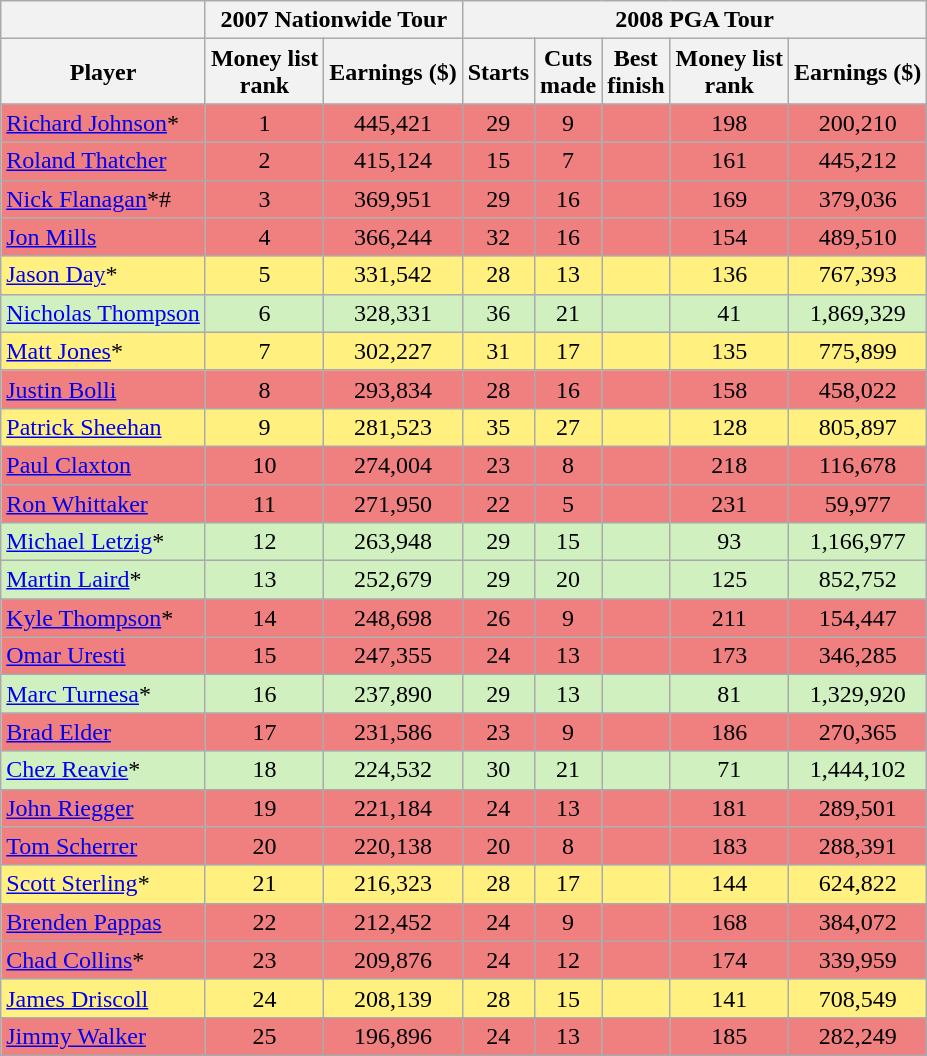<table class="wikitable sortable" style="text-align:center">
<tr>
<th></th>
<th colspan=2>2007 Nationwide Tour</th>
<th colspan=6>2008 PGA Tour</th>
</tr>
<tr>
<th>Player</th>
<th>Money list<br>rank</th>
<th>Earnings ($)</th>
<th>Starts</th>
<th>Cuts<br>made</th>
<th>Best<br>finish</th>
<th>Money list<br>rank</th>
<th>Earnings ($)</th>
</tr>
<tr style="background:#F08080;">
<td align=left> <a href='#'>Richard Johnson</a>*</td>
<td>1</td>
<td>445,421</td>
<td>29</td>
<td>9</td>
<td></td>
<td>198</td>
<td>200,210</td>
</tr>
<tr style="background:#F08080;">
<td align=left> <a href='#'>Roland Thatcher</a></td>
<td>2</td>
<td>415,124</td>
<td>15</td>
<td>7</td>
<td></td>
<td>161</td>
<td>445,212</td>
</tr>
<tr style="background:#F08080;">
<td align=left> <a href='#'>Nick Flanagan</a>*#</td>
<td>3</td>
<td>369,951</td>
<td>29</td>
<td>16</td>
<td></td>
<td>169</td>
<td>379,036</td>
</tr>
<tr style="background:#F08080;">
<td align=left> <a href='#'>Jon Mills</a></td>
<td>4</td>
<td>366,244</td>
<td>32</td>
<td>16</td>
<td></td>
<td>154</td>
<td>489,510</td>
</tr>
<tr style="background:#FFF080;">
<td align=left> <a href='#'>Jason Day</a>*</td>
<td>5</td>
<td>331,542</td>
<td>28</td>
<td>13</td>
<td></td>
<td>136</td>
<td>767,393</td>
</tr>
<tr style="background:#D0F0C0;">
<td align=left> <a href='#'>Nicholas Thompson</a></td>
<td>6</td>
<td>328,331</td>
<td>36</td>
<td>21</td>
<td></td>
<td>41</td>
<td>1,869,329</td>
</tr>
<tr style="background:#FFF080;">
<td align=left> <a href='#'>Matt Jones</a>*</td>
<td>7</td>
<td>302,227</td>
<td>31</td>
<td>17</td>
<td></td>
<td>135</td>
<td>775,899</td>
</tr>
<tr style="background:#F08080;">
<td align=left> <a href='#'>Justin Bolli</a></td>
<td>8</td>
<td>293,834</td>
<td>28</td>
<td>16</td>
<td></td>
<td>158</td>
<td>458,022</td>
</tr>
<tr style="background:#FFF080;">
<td align=left> <a href='#'>Patrick Sheehan</a></td>
<td>9</td>
<td>281,523</td>
<td>35</td>
<td>27</td>
<td></td>
<td>128</td>
<td>805,897</td>
</tr>
<tr style="background:#F08080;">
<td align=left> <a href='#'>Paul Claxton</a></td>
<td>10</td>
<td>274,004</td>
<td>23</td>
<td>8</td>
<td></td>
<td>218</td>
<td>116,678</td>
</tr>
<tr style="background:#F08080;">
<td align=left> <a href='#'>Ron Whittaker</a></td>
<td>11</td>
<td>271,950</td>
<td>22</td>
<td>5</td>
<td></td>
<td>231</td>
<td>59,977</td>
</tr>
<tr style="background:#D0F0C0;">
<td align=left> <a href='#'>Michael Letzig</a>*</td>
<td>12</td>
<td>263,948</td>
<td>29</td>
<td>15</td>
<td></td>
<td>93</td>
<td>1,166,977</td>
</tr>
<tr style="background:#D0F0C0;">
<td align=left> <a href='#'>Martin Laird</a>*</td>
<td>13</td>
<td>252,679</td>
<td>29</td>
<td>20</td>
<td></td>
<td>125</td>
<td>852,752</td>
</tr>
<tr style="background:#F08080;">
<td align=left> <a href='#'>Kyle Thompson</a>*</td>
<td>14</td>
<td>248,698</td>
<td>26</td>
<td>9</td>
<td></td>
<td>211</td>
<td>154,447</td>
</tr>
<tr style="background:#F08080;">
<td align=left> <a href='#'>Omar Uresti</a></td>
<td>15</td>
<td>247,355</td>
<td>24</td>
<td>13</td>
<td></td>
<td>173</td>
<td>346,285</td>
</tr>
<tr style="background:#D0F0C0;">
<td align=left> <a href='#'>Marc Turnesa</a>*</td>
<td>16</td>
<td>237,890</td>
<td>29</td>
<td>13</td>
<td></td>
<td>81</td>
<td>1,329,920</td>
</tr>
<tr style="background:#F08080;">
<td align=left> <a href='#'>Brad Elder</a></td>
<td>17</td>
<td>231,586</td>
<td>23</td>
<td>9</td>
<td></td>
<td>186</td>
<td>270,365</td>
</tr>
<tr style="background:#D0F0C0;">
<td align=left> <a href='#'>Chez Reavie</a>*</td>
<td>18</td>
<td>224,532</td>
<td>30</td>
<td>21</td>
<td></td>
<td>71</td>
<td>1,444,102</td>
</tr>
<tr style="background:#F08080;">
<td align=left> <a href='#'>John Riegger</a></td>
<td>19</td>
<td>221,184</td>
<td>24</td>
<td>13</td>
<td></td>
<td>181</td>
<td>289,501</td>
</tr>
<tr style="background:#F08080;">
<td align=left> <a href='#'>Tom Scherrer</a></td>
<td>20</td>
<td>220,138</td>
<td>20</td>
<td>8</td>
<td></td>
<td>183</td>
<td>288,391</td>
</tr>
<tr style="background:#FFF080;">
<td align=left> <a href='#'>Scott Sterling</a>*</td>
<td>21</td>
<td>216,323</td>
<td>28</td>
<td>17</td>
<td></td>
<td>144</td>
<td>624,822</td>
</tr>
<tr style="background:#F08080;">
<td align=left> <a href='#'>Brenden Pappas</a></td>
<td>22</td>
<td>212,452</td>
<td>24</td>
<td>9</td>
<td></td>
<td>168</td>
<td>384,072</td>
</tr>
<tr style="background:#F08080;">
<td align=left> <a href='#'>Chad Collins</a>*</td>
<td>23</td>
<td>209,876</td>
<td>24</td>
<td>12</td>
<td></td>
<td>174</td>
<td>339,959</td>
</tr>
<tr style="background:#FFF080;">
<td align=left> <a href='#'>James Driscoll</a></td>
<td>24</td>
<td>208,139</td>
<td>28</td>
<td>15</td>
<td></td>
<td>141</td>
<td>708,549</td>
</tr>
<tr style="background:#F08080;">
<td align=left> <a href='#'>Jimmy Walker</a></td>
<td>25</td>
<td>196,896</td>
<td>24</td>
<td>13</td>
<td></td>
<td>185</td>
<td>282,249</td>
</tr>
</table>
